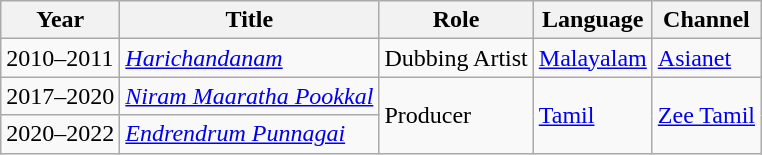<table class="wikitable">
<tr>
<th>Year</th>
<th>Title</th>
<th>Role</th>
<th>Language</th>
<th>Channel</th>
</tr>
<tr>
<td>2010–2011</td>
<td><em><a href='#'>Harichandanam</a></em></td>
<td>Dubbing Artist</td>
<td><a href='#'>Malayalam</a></td>
<td><a href='#'>Asianet</a></td>
</tr>
<tr>
<td>2017–2020</td>
<td><a href='#'><em>Niram Maaratha Pookkal</em></a></td>
<td rowspan = "2">Producer</td>
<td rowspan = "2"><a href='#'>Tamil</a></td>
<td rowspan = "2"><a href='#'>Zee Tamil</a></td>
</tr>
<tr>
<td>2020–2022</td>
<td><a href='#'><em>Endrendrum Punnagai</em></a></td>
</tr>
</table>
